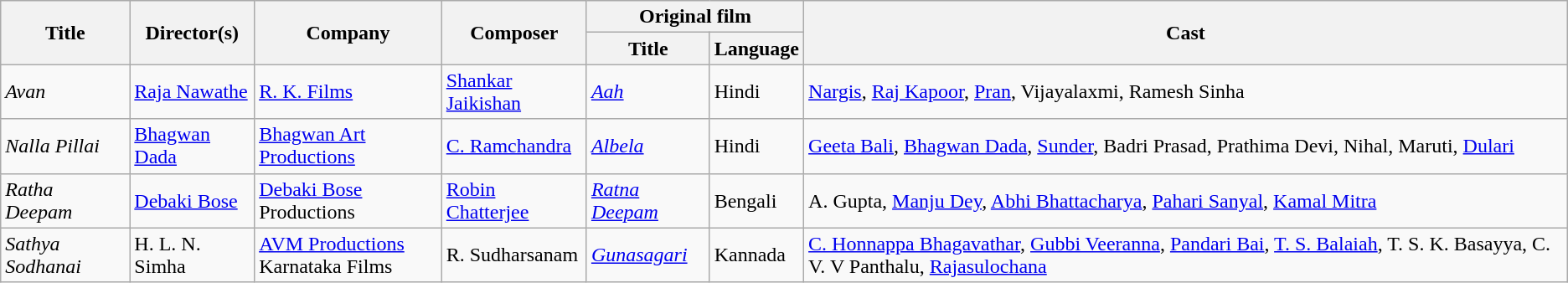<table class="wikitable sortable">
<tr>
<th scope="col" rowspan="2">Title</th>
<th scope="col" rowspan="2">Director(s)</th>
<th scope="col" rowspan="2">Company</th>
<th scope="col" rowspan="2">Composer</th>
<th scope="col" colspan="2">Original film</th>
<th scope="col" rowspan="2">Cast</th>
</tr>
<tr>
<th scope="col">Title</th>
<th scope="col">Language</th>
</tr>
<tr>
<td><em>Avan</em></td>
<td><a href='#'>Raja Nawathe</a></td>
<td><a href='#'>R. K. Films</a></td>
<td><a href='#'>Shankar Jaikishan</a></td>
<td><em><a href='#'>Aah</a></em></td>
<td>Hindi</td>
<td><a href='#'>Nargis</a>, <a href='#'>Raj Kapoor</a>, <a href='#'>Pran</a>, Vijayalaxmi, Ramesh Sinha</td>
</tr>
<tr>
<td><em>Nalla Pillai</em></td>
<td><a href='#'>Bhagwan Dada</a></td>
<td><a href='#'>Bhagwan Art Productions</a></td>
<td><a href='#'>C. Ramchandra</a></td>
<td><em><a href='#'>Albela</a></em></td>
<td>Hindi</td>
<td><a href='#'>Geeta Bali</a>, <a href='#'>Bhagwan Dada</a>, <a href='#'>Sunder</a>, Badri Prasad, Prathima Devi, Nihal, Maruti, <a href='#'>Dulari</a></td>
</tr>
<tr>
<td><em>Ratha Deepam</em></td>
<td><a href='#'>Debaki Bose</a></td>
<td><a href='#'>Debaki Bose</a> Productions</td>
<td><a href='#'>Robin Chatterjee</a></td>
<td><em><a href='#'>Ratna Deepam</a></em></td>
<td>Bengali</td>
<td>A. Gupta, <a href='#'>Manju Dey</a>, <a href='#'>Abhi Bhattacharya</a>, <a href='#'>Pahari Sanyal</a>, <a href='#'>Kamal Mitra</a></td>
</tr>
<tr>
<td><em>Sathya Sodhanai</em></td>
<td>H. L. N. Simha</td>
<td><a href='#'>AVM Productions</a><br>Karnataka Films</td>
<td>R. Sudharsanam</td>
<td><em><a href='#'>Gunasagari</a></em></td>
<td>Kannada</td>
<td><a href='#'>C. Honnappa Bhagavathar</a>, <a href='#'>Gubbi Veeranna</a>, <a href='#'>Pandari Bai</a>, <a href='#'>T. S. Balaiah</a>, T. S. K. Basayya, C. V. V Panthalu, <a href='#'>Rajasulochana</a></td>
</tr>
</table>
